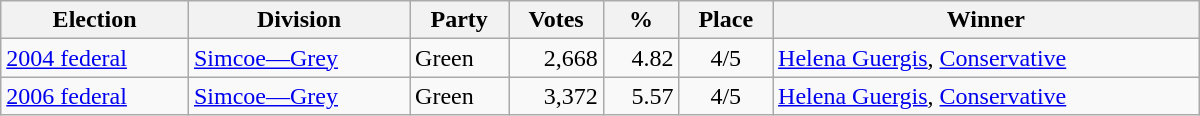<table class="wikitable" width="800">
<tr>
<th align="left">Election</th>
<th align="left">Division</th>
<th align="left">Party</th>
<th align="right">Votes</th>
<th align="right">%</th>
<th align="center">Place</th>
<th align="center">Winner</th>
</tr>
<tr>
<td align="left"><a href='#'>2004 federal</a></td>
<td align="left"><a href='#'>Simcoe—Grey</a></td>
<td align="left">Green</td>
<td align="right">2,668</td>
<td align="right">4.82</td>
<td align="center">4/5</td>
<td align="left"><a href='#'>Helena Guergis</a>, <a href='#'>Conservative</a></td>
</tr>
<tr>
<td align="left"><a href='#'>2006 federal</a></td>
<td align="left"><a href='#'>Simcoe—Grey</a></td>
<td align="left">Green</td>
<td align="right">3,372</td>
<td align="right">5.57</td>
<td align="center">4/5</td>
<td align="left"><a href='#'>Helena Guergis</a>, <a href='#'>Conservative</a></td>
</tr>
</table>
